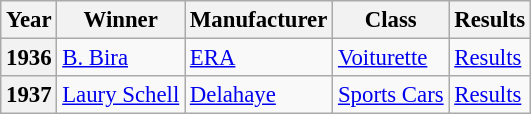<table class="wikitable" style="font-size:95%">
<tr>
<th>Year</th>
<th>Winner</th>
<th>Manufacturer</th>
<th>Class</th>
<th>Results</th>
</tr>
<tr>
<th>1936</th>
<td> <a href='#'>B. Bira</a></td>
<td><a href='#'>ERA</a></td>
<td><a href='#'>Voiturette</a></td>
<td><a href='#'>Results</a></td>
</tr>
<tr>
<th>1937</th>
<td> <a href='#'>Laury Schell</a></td>
<td><a href='#'>Delahaye</a></td>
<td><a href='#'>Sports Cars</a></td>
<td><a href='#'>Results</a></td>
</tr>
</table>
